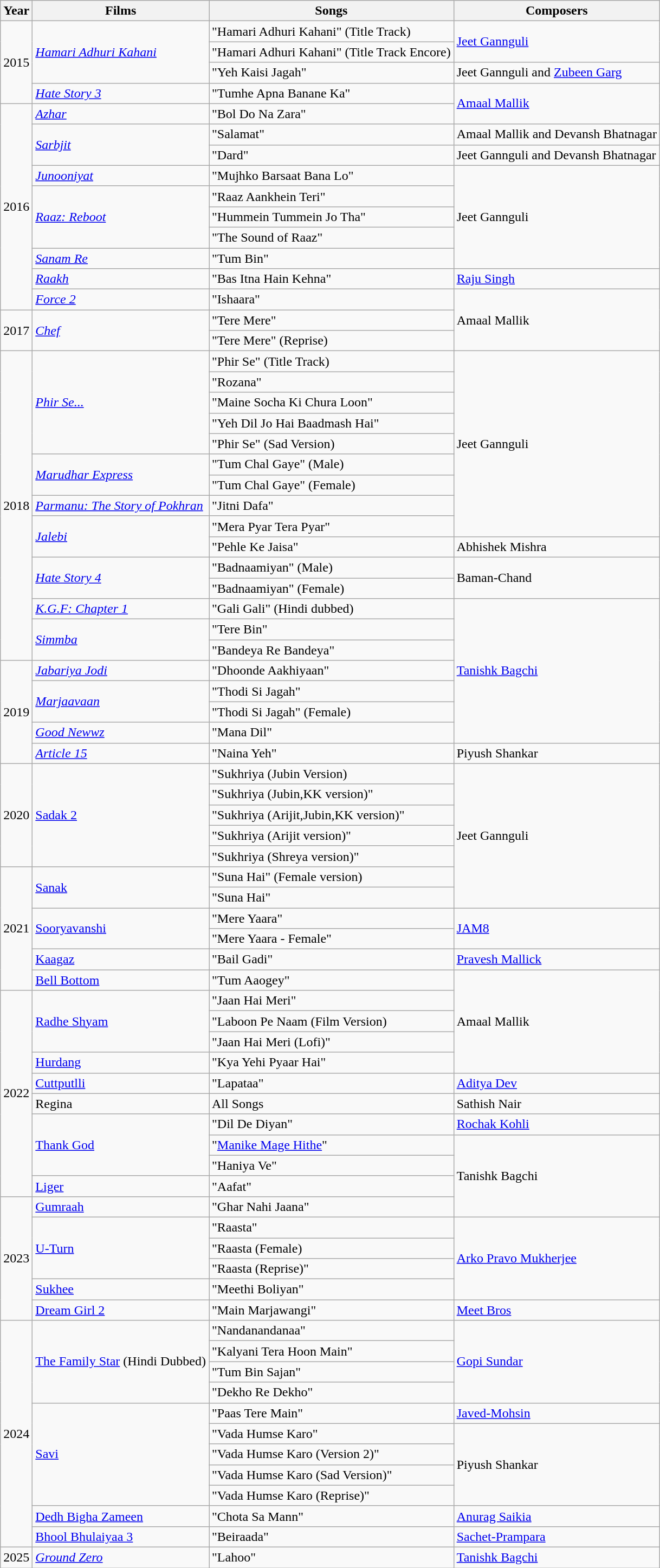<table class="wikitable sortable">
<tr>
<th>Year</th>
<th>Films</th>
<th>Songs</th>
<th>Composers</th>
</tr>
<tr>
<td rowspan="4">2015</td>
<td rowspan="3"><em><a href='#'>Hamari Adhuri Kahani</a></em></td>
<td>"Hamari Adhuri Kahani" (Title Track)</td>
<td rowspan="2"><a href='#'>Jeet Gannguli</a></td>
</tr>
<tr>
<td>"Hamari Adhuri Kahani" (Title Track Encore)</td>
</tr>
<tr>
<td>"Yeh Kaisi Jagah"</td>
<td>Jeet Gannguli and  <a href='#'>Zubeen Garg</a></td>
</tr>
<tr>
<td><em><a href='#'>Hate Story 3</a></em></td>
<td>"Tumhe Apna Banane Ka"</td>
<td rowspan="2"><a href='#'>Amaal Mallik</a></td>
</tr>
<tr>
<td rowspan="10">2016</td>
<td><em><a href='#'>Azhar</a></em></td>
<td>"Bol Do Na Zara"</td>
</tr>
<tr>
<td rowspan="2"><em><a href='#'>Sarbjit</a></em></td>
<td>"Salamat"</td>
<td>Amaal Mallik and Devansh Bhatnagar</td>
</tr>
<tr>
<td>"Dard"</td>
<td>Jeet Gannguli and Devansh Bhatnagar</td>
</tr>
<tr>
<td><em><a href='#'>Junooniyat</a></em></td>
<td>"Mujhko Barsaat Bana Lo"</td>
<td rowspan="5">Jeet Gannguli</td>
</tr>
<tr>
<td rowspan="3"><em><a href='#'>Raaz: Reboot</a></em></td>
<td>"Raaz Aankhein Teri"</td>
</tr>
<tr>
<td>"Hummein Tummein Jo Tha"</td>
</tr>
<tr>
<td>"The Sound of Raaz"</td>
</tr>
<tr>
<td><em><a href='#'>Sanam Re</a></em></td>
<td>"Tum Bin"</td>
</tr>
<tr>
<td><em><a href='#'>Raakh</a></em></td>
<td>"Bas Itna Hain Kehna"</td>
<td><a href='#'>Raju Singh</a></td>
</tr>
<tr>
<td><em><a href='#'>Force 2</a></em></td>
<td>"Ishaara"</td>
<td rowspan="3">Amaal Mallik</td>
</tr>
<tr>
<td rowspan="2">2017</td>
<td rowspan="2"><em><a href='#'>Chef</a></em></td>
<td>"Tere Mere"</td>
</tr>
<tr>
<td>"Tere Mere" (Reprise)</td>
</tr>
<tr>
<td rowspan="15">2018</td>
<td rowspan="5"><em><a href='#'>Phir Se...</a></em></td>
<td>"Phir Se" (Title Track)</td>
<td rowspan="9">Jeet Gannguli</td>
</tr>
<tr>
<td>"Rozana"</td>
</tr>
<tr>
<td>"Maine Socha Ki Chura Loon"</td>
</tr>
<tr>
<td>"Yeh Dil Jo Hai Baadmash Hai"</td>
</tr>
<tr>
<td>"Phir Se" (Sad Version)</td>
</tr>
<tr>
<td rowspan="2"><em><a href='#'>Marudhar Express</a></em></td>
<td>"Tum Chal Gaye" (Male)</td>
</tr>
<tr>
<td>"Tum Chal Gaye" (Female)</td>
</tr>
<tr>
<td><em><a href='#'>Parmanu: The Story of Pokhran</a></em></td>
<td>"Jitni Dafa"</td>
</tr>
<tr>
<td rowspan="2"><em><a href='#'>Jalebi</a></em></td>
<td>"Mera Pyar Tera Pyar"</td>
</tr>
<tr>
<td>"Pehle Ke Jaisa"</td>
<td>Abhishek Mishra</td>
</tr>
<tr>
<td rowspan="2"><em><a href='#'>Hate Story 4</a></em></td>
<td>"Badnaamiyan" (Male)</td>
<td rowspan="2">Baman-Chand</td>
</tr>
<tr>
<td>"Badnaamiyan" (Female)</td>
</tr>
<tr>
<td><em><a href='#'>K.G.F: Chapter 1</a></em></td>
<td>"Gali Gali" (Hindi dubbed)</td>
<td rowspan="7"><a href='#'>Tanishk Bagchi</a></td>
</tr>
<tr>
<td rowspan="2"><em><a href='#'>Simmba</a></em></td>
<td>"Tere Bin"</td>
</tr>
<tr>
<td>"Bandeya Re Bandeya"</td>
</tr>
<tr>
<td rowspan=5>2019</td>
<td><em><a href='#'>Jabariya Jodi</a></em></td>
<td>"Dhoonde Aakhiyaan"</td>
</tr>
<tr>
<td rowspan=2><em><a href='#'>Marjaavaan</a></em></td>
<td>"Thodi Si Jagah"</td>
</tr>
<tr>
<td>"Thodi Si Jagah" (Female)</td>
</tr>
<tr>
<td><em><a href='#'>Good Newwz</a></em></td>
<td>"Mana Dil"</td>
</tr>
<tr>
<td><em><a href='#'>Article 15</a></em></td>
<td>"Naina Yeh"</td>
<td>Piyush Shankar</td>
</tr>
<tr>
<td rowspan=5>2020</td>
<td rowspan=5><a href='#'>Sadak 2</a></td>
<td>"Sukhriya (Jubin Version)</td>
<td rowspan=7>Jeet Gannguli</td>
</tr>
<tr>
<td>"Sukhriya (Jubin,KK version)"</td>
</tr>
<tr>
<td>"Sukhriya (Arijit,Jubin,KK version)"</td>
</tr>
<tr>
<td>"Sukhriya (Arijit version)"</td>
</tr>
<tr>
<td>"Sukhriya (Shreya version)"</td>
</tr>
<tr>
<td rowspan=6>2021</td>
<td rowspan=2><a href='#'>Sanak</a></td>
<td>"Suna Hai" (Female version)</td>
</tr>
<tr>
<td>"Suna Hai"</td>
</tr>
<tr>
<td rowspan=2><a href='#'>Sooryavanshi</a></td>
<td>"Mere Yaara"</td>
<td rowspan=2><a href='#'>JAM8</a></td>
</tr>
<tr>
<td>"Mere Yaara - Female"</td>
</tr>
<tr>
<td><a href='#'>Kaagaz</a></td>
<td>"Bail Gadi"</td>
<td><a href='#'>Pravesh Mallick</a></td>
</tr>
<tr>
<td><a href='#'>Bell Bottom</a></td>
<td>"Tum Aaogey"</td>
<td rowspan=5>Amaal Mallik</td>
</tr>
<tr>
<td rowspan=10>2022</td>
<td rowspan=3><a href='#'>Radhe Shyam</a></td>
<td>"Jaan Hai Meri"</td>
</tr>
<tr>
<td>"Laboon Pe Naam (Film Version)</td>
</tr>
<tr>
<td>"Jaan Hai Meri (Lofi)"</td>
</tr>
<tr>
<td><a href='#'>Hurdang</a></td>
<td>"Kya Yehi Pyaar Hai"</td>
</tr>
<tr>
<td><a href='#'>Cuttputlli</a></td>
<td>"Lapataa"</td>
<td><a href='#'>Aditya Dev</a></td>
</tr>
<tr>
<td>Regina</td>
<td>All Songs</td>
<td>Sathish Nair</td>
</tr>
<tr>
<td rowspan=3><a href='#'>Thank God</a></td>
<td>"Dil De Diyan"</td>
<td><a href='#'>Rochak Kohli</a></td>
</tr>
<tr>
<td>"<a href='#'>Manike Mage Hithe</a>"</td>
<td rowspan=4>Tanishk Bagchi</td>
</tr>
<tr>
<td>"Haniya Ve"</td>
</tr>
<tr>
<td><a href='#'>Liger</a></td>
<td>"Aafat"</td>
</tr>
<tr>
<td rowspan=6>2023</td>
<td><a href='#'>Gumraah</a></td>
<td>"Ghar Nahi Jaana"</td>
</tr>
<tr>
<td rowspan=3><a href='#'>U-Turn</a></td>
<td>"Raasta"</td>
<td rowspan=4><a href='#'>Arko Pravo Mukherjee</a></td>
</tr>
<tr>
<td>"Raasta (Female)</td>
</tr>
<tr>
<td>"Raasta (Reprise)"</td>
</tr>
<tr>
<td><a href='#'>Sukhee</a></td>
<td>"Meethi Boliyan"</td>
</tr>
<tr>
<td><a href='#'>Dream Girl 2</a></td>
<td>"Main Marjawangi"</td>
<td><a href='#'>Meet Bros</a></td>
</tr>
<tr>
<td rowspan=11>2024</td>
<td rowspan=4><a href='#'>The Family Star</a>  (Hindi Dubbed)</td>
<td>"Nandanandanaa"</td>
<td rowspan=4><a href='#'>Gopi Sundar</a></td>
</tr>
<tr>
<td>"Kalyani Tera Hoon Main"</td>
</tr>
<tr>
<td>"Tum Bin Sajan"</td>
</tr>
<tr>
<td>"Dekho Re Dekho"</td>
</tr>
<tr>
<td rowspan=5><a href='#'>Savi</a></td>
<td>"Paas Tere Main"</td>
<td><a href='#'>Javed-Mohsin</a></td>
</tr>
<tr>
<td>"Vada Humse Karo"</td>
<td rowspan=4>Piyush Shankar</td>
</tr>
<tr>
<td>"Vada Humse Karo (Version 2)"</td>
</tr>
<tr>
<td>"Vada Humse Karo (Sad Version)"</td>
</tr>
<tr>
<td>"Vada Humse Karo (Reprise)"</td>
</tr>
<tr>
<td><a href='#'>Dedh Bigha Zameen</a></td>
<td>"Chota Sa Mann"</td>
<td><a href='#'>Anurag Saikia</a></td>
</tr>
<tr>
<td><a href='#'>Bhool Bhulaiyaa 3</a></td>
<td>"Beiraada"</td>
<td><a href='#'>Sachet-Prampara</a></td>
</tr>
<tr>
<td>2025</td>
<td><em><a href='#'>Ground Zero</a></em></td>
<td>"Lahoo"</td>
<td><a href='#'>Tanishk Bagchi</a></td>
</tr>
</table>
